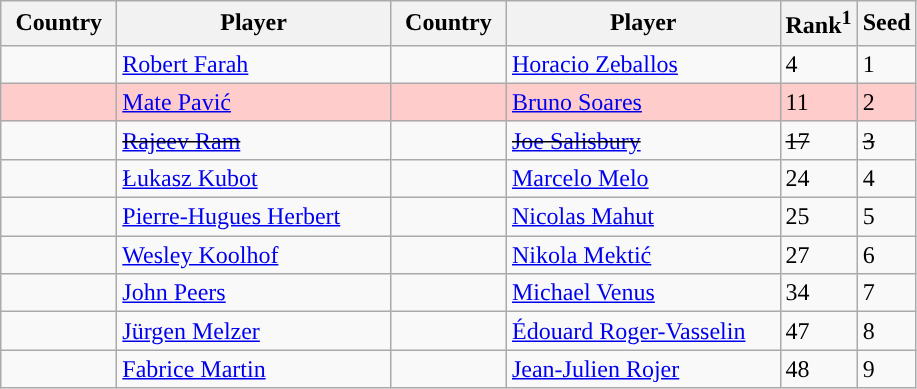<table class="sortable wikitable">
<tr>
<th width="70">Country</th>
<th width="175">Player</th>
<th width="70">Country</th>
<th width="175">Player</th>
<th>Rank<sup>1</sup></th>
<th>Seed</th>
</tr>
<tr>
<td></td>
<td><a href='#'>Robert Farah</a></td>
<td></td>
<td><a href='#'>Horacio Zeballos</a></td>
<td>4</td>
<td>1</td>
</tr>
<tr style="background:#fcc;">
<td></td>
<td><a href='#'>Mate Pavić</a></td>
<td></td>
<td><a href='#'>Bruno Soares</a></td>
<td>11</td>
<td>2</td>
</tr>
<tr>
<td><s></s></td>
<td><s><a href='#'>Rajeev Ram</a></s></td>
<td><s></s></td>
<td><s><a href='#'>Joe Salisbury</a></s></td>
<td><s>17</s></td>
<td><s>3</s></td>
</tr>
<tr>
<td></td>
<td><a href='#'>Łukasz Kubot</a></td>
<td></td>
<td><a href='#'>Marcelo Melo</a></td>
<td>24</td>
<td>4</td>
</tr>
<tr>
<td></td>
<td><a href='#'>Pierre-Hugues Herbert</a></td>
<td></td>
<td><a href='#'>Nicolas Mahut</a></td>
<td>25</td>
<td>5</td>
</tr>
<tr>
<td></td>
<td><a href='#'>Wesley Koolhof</a></td>
<td></td>
<td><a href='#'>Nikola Mektić</a></td>
<td>27</td>
<td>6</td>
</tr>
<tr>
<td></td>
<td><a href='#'>John Peers</a></td>
<td></td>
<td><a href='#'>Michael Venus</a></td>
<td>34</td>
<td>7</td>
</tr>
<tr>
<td></td>
<td><a href='#'>Jürgen Melzer</a></td>
<td></td>
<td><a href='#'>Édouard Roger-Vasselin</a></td>
<td>47</td>
<td>8</td>
</tr>
<tr>
<td></td>
<td><a href='#'>Fabrice Martin</a></td>
<td></td>
<td><a href='#'>Jean-Julien Rojer</a></td>
<td>48</td>
<td>9</td>
</tr>
</table>
